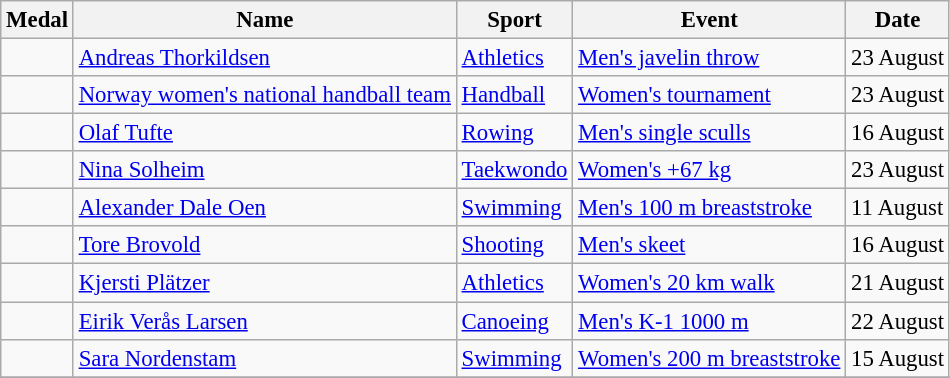<table class="wikitable sortable" style="font-size:95%">
<tr>
<th>Medal</th>
<th>Name</th>
<th>Sport</th>
<th>Event</th>
<th>Date</th>
</tr>
<tr>
<td></td>
<td><a href='#'>Andreas Thorkildsen</a></td>
<td><a href='#'>Athletics</a></td>
<td><a href='#'>Men's javelin throw</a></td>
<td>23 August</td>
</tr>
<tr>
<td></td>
<td><a href='#'>Norway women's national handball team</a></td>
<td><a href='#'>Handball</a></td>
<td><a href='#'>Women's tournament</a></td>
<td>23 August</td>
</tr>
<tr>
<td></td>
<td><a href='#'>Olaf Tufte</a></td>
<td><a href='#'>Rowing</a></td>
<td><a href='#'>Men's single sculls</a></td>
<td>16 August</td>
</tr>
<tr>
<td></td>
<td><a href='#'>Nina Solheim</a></td>
<td><a href='#'>Taekwondo</a></td>
<td><a href='#'>Women's +67 kg</a></td>
<td>23 August</td>
</tr>
<tr>
<td></td>
<td><a href='#'>Alexander Dale Oen</a></td>
<td><a href='#'>Swimming</a></td>
<td><a href='#'>Men's 100 m breaststroke</a></td>
<td>11 August</td>
</tr>
<tr>
<td></td>
<td><a href='#'>Tore Brovold</a></td>
<td><a href='#'>Shooting</a></td>
<td><a href='#'>Men's skeet</a></td>
<td>16 August</td>
</tr>
<tr>
<td></td>
<td><a href='#'>Kjersti Plätzer</a></td>
<td><a href='#'>Athletics</a></td>
<td><a href='#'>Women's 20 km walk</a></td>
<td>21 August</td>
</tr>
<tr>
<td></td>
<td><a href='#'>Eirik Verås Larsen</a></td>
<td><a href='#'>Canoeing</a></td>
<td><a href='#'>Men's K-1 1000 m</a></td>
<td>22 August</td>
</tr>
<tr>
<td></td>
<td><a href='#'>Sara Nordenstam</a></td>
<td><a href='#'>Swimming</a></td>
<td><a href='#'>Women's 200 m breaststroke</a></td>
<td>15 August</td>
</tr>
<tr>
</tr>
</table>
